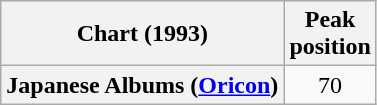<table class="wikitable sortable plainrowheaders" style="text-align:center;">
<tr>
<th scope="col">Chart (1993)</th>
<th scope="col">Peak<br>position</th>
</tr>
<tr>
<th scope="row">Japanese Albums (<a href='#'>Oricon</a>)</th>
<td>70</td>
</tr>
</table>
